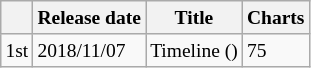<table class=wikitable style="font-size:small">
<tr>
<th></th>
<th>Release date</th>
<th>Title</th>
<th>Charts</th>
</tr>
<tr>
<td>1st</td>
<td>2018/11/07</td>
<td>Timeline ()</td>
<td>75</td>
</tr>
</table>
